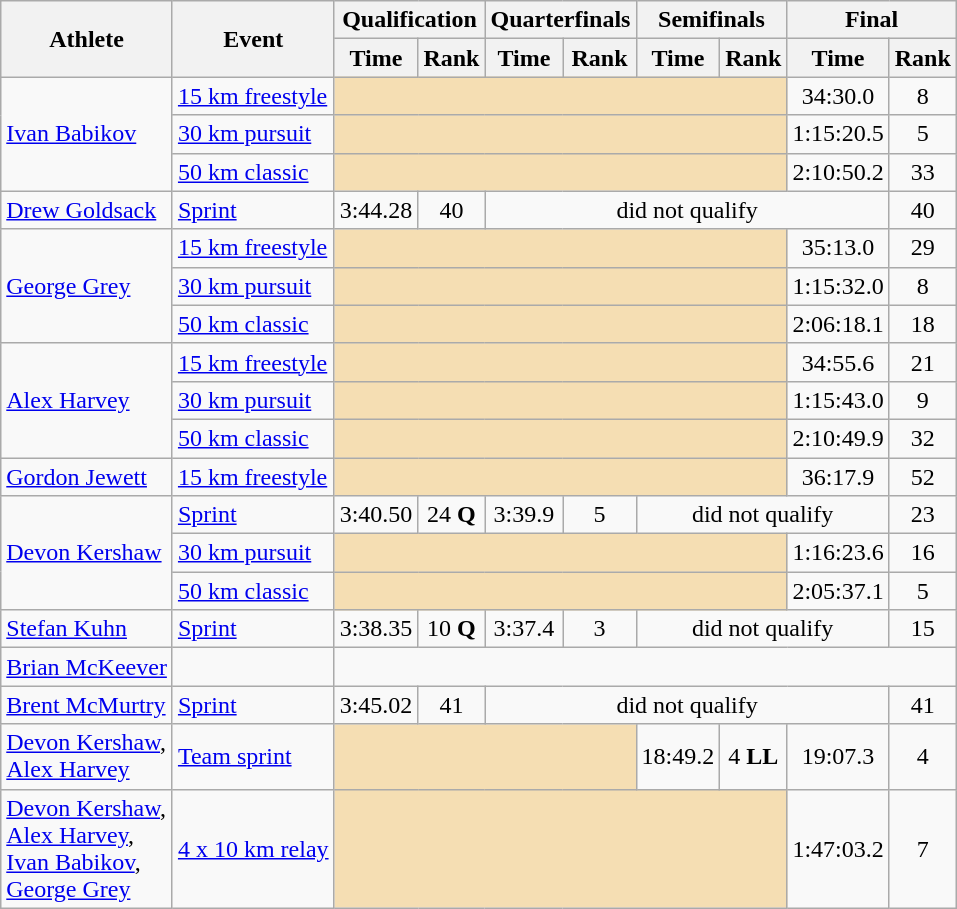<table class="wikitable">
<tr>
<th rowspan="2">Athlete</th>
<th rowspan="2">Event</th>
<th colspan="2">Qualification</th>
<th colspan="2">Quarterfinals</th>
<th colspan="2">Semifinals</th>
<th colspan="2">Final</th>
</tr>
<tr>
<th>Time</th>
<th>Rank</th>
<th>Time</th>
<th>Rank</th>
<th>Time</th>
<th>Rank</th>
<th>Time</th>
<th>Rank</th>
</tr>
<tr>
<td rowspan=3><a href='#'>Ivan Babikov</a></td>
<td><a href='#'>15 km freestyle</a></td>
<td colspan="6" bgcolor="wheat"></td>
<td align="center">34:30.0</td>
<td align="center">8</td>
</tr>
<tr>
<td><a href='#'>30 km pursuit</a></td>
<td colspan="6" bgcolor="wheat"></td>
<td align="center">1:15:20.5</td>
<td align="center">5</td>
</tr>
<tr>
<td><a href='#'>50 km classic</a></td>
<td colspan="6" bgcolor="wheat"></td>
<td align="center">2:10:50.2</td>
<td align="center">33</td>
</tr>
<tr>
<td rowspan=1><a href='#'>Drew Goldsack</a></td>
<td><a href='#'>Sprint</a></td>
<td align="center">3:44.28</td>
<td align="center">40</td>
<td colspan="5" align="center">did not qualify</td>
<td align="center">40</td>
</tr>
<tr>
<td rowspan=3><a href='#'>George Grey</a></td>
<td><a href='#'>15 km freestyle</a></td>
<td colspan="6" bgcolor="wheat"></td>
<td align="center">35:13.0</td>
<td align="center">29</td>
</tr>
<tr>
<td><a href='#'>30 km pursuit</a></td>
<td colspan="6" bgcolor="wheat"></td>
<td align="center">1:15:32.0</td>
<td align="center">8</td>
</tr>
<tr>
<td><a href='#'>50 km classic</a></td>
<td colspan="6" bgcolor="wheat"></td>
<td align="center">2:06:18.1</td>
<td align="center">18</td>
</tr>
<tr>
<td rowspan=3><a href='#'>Alex Harvey</a></td>
<td><a href='#'>15 km freestyle</a></td>
<td colspan="6" bgcolor="wheat"></td>
<td align="center">34:55.6</td>
<td align="center">21</td>
</tr>
<tr>
<td><a href='#'>30 km pursuit</a></td>
<td colspan="6" bgcolor="wheat"></td>
<td align="center">1:15:43.0</td>
<td align="center">9</td>
</tr>
<tr>
<td><a href='#'>50 km classic</a></td>
<td colspan="6" bgcolor="wheat"></td>
<td align="center">2:10:49.9</td>
<td align="center">32</td>
</tr>
<tr>
<td><a href='#'>Gordon Jewett</a></td>
<td><a href='#'>15 km freestyle</a></td>
<td colspan="6" bgcolor="wheat"></td>
<td align="center">36:17.9</td>
<td align="center">52</td>
</tr>
<tr>
<td rowspan=3><a href='#'>Devon Kershaw</a></td>
<td><a href='#'>Sprint</a></td>
<td align="center">3:40.50</td>
<td align="center">24 <strong>Q</strong></td>
<td align="center">3:39.9</td>
<td align="center">5</td>
<td colspan="3" align="center">did not qualify</td>
<td align="center">23</td>
</tr>
<tr>
<td><a href='#'>30 km pursuit</a></td>
<td colspan="6" bgcolor="wheat"></td>
<td align="center">1:16:23.6</td>
<td align="center">16</td>
</tr>
<tr>
<td><a href='#'>50 km classic</a></td>
<td colspan="6" bgcolor="wheat"></td>
<td align="center">2:05:37.1</td>
<td align="center">5</td>
</tr>
<tr>
<td rowspan=1><a href='#'>Stefan Kuhn</a></td>
<td><a href='#'>Sprint</a></td>
<td align="center">3:38.35</td>
<td align="center">10 <strong>Q</strong></td>
<td align="center">3:37.4</td>
<td align="center">3</td>
<td colspan="3" align="center">did not qualify</td>
<td align="center">15</td>
</tr>
<tr>
<td rowspan=1><a href='#'>Brian McKeever</a></td>
<td></td>
<td colspan="8"></td>
</tr>
<tr>
<td rowspan=1><a href='#'>Brent McMurtry</a></td>
<td><a href='#'>Sprint</a></td>
<td align="center">3:45.02</td>
<td align="center">41</td>
<td colspan="5" align="center">did not qualify</td>
<td align="center">41</td>
</tr>
<tr>
<td rowspan=1><a href='#'>Devon Kershaw</a>, <br><a href='#'>Alex Harvey</a></td>
<td><a href='#'>Team sprint</a></td>
<td colspan="4" bgcolor="wheat"></td>
<td align="center">18:49.2</td>
<td align="center">4 <strong>LL</strong></td>
<td align="center">19:07.3</td>
<td align="center">4</td>
</tr>
<tr>
<td rowspan=1><a href='#'>Devon Kershaw</a>, <br><a href='#'>Alex Harvey</a>, <br><a href='#'>Ivan Babikov</a>, <br><a href='#'>George Grey</a></td>
<td><a href='#'>4 x 10 km relay</a></td>
<td colspan="6" bgcolor="wheat"></td>
<td align="center">1:47:03.2</td>
<td align="center">7</td>
</tr>
</table>
